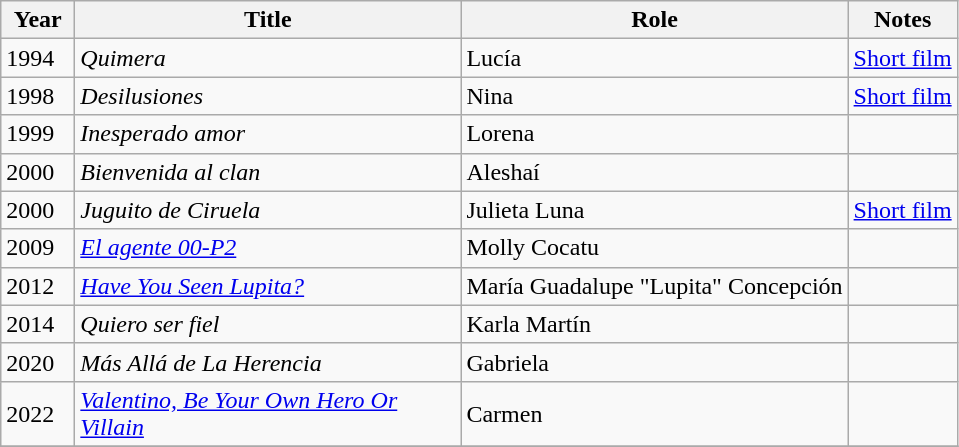<table class="wikitable">
<tr>
<th width="42">Year</th>
<th width="250">Title</th>
<th>Role</th>
<th class="unsortable">Notes</th>
</tr>
<tr>
<td>1994</td>
<td><em>Quimera</em></td>
<td>Lucía</td>
<td><a href='#'>Short film</a></td>
</tr>
<tr>
<td>1998</td>
<td><em>Desilusiones</em></td>
<td>Nina</td>
<td><a href='#'>Short film</a></td>
</tr>
<tr>
<td>1999</td>
<td><em>Inesperado amor</em></td>
<td>Lorena</td>
<td></td>
</tr>
<tr>
<td>2000</td>
<td><em>Bienvenida al clan</em></td>
<td>Aleshaí</td>
<td></td>
</tr>
<tr>
<td>2000</td>
<td><em>Juguito de Ciruela</em></td>
<td>Julieta Luna</td>
<td><a href='#'>Short film</a></td>
</tr>
<tr>
<td>2009</td>
<td><em><a href='#'>El agente 00-P2</a></em></td>
<td>Molly Cocatu</td>
<td></td>
</tr>
<tr>
<td>2012</td>
<td><em><a href='#'>Have You Seen Lupita?</a></em></td>
<td>María Guadalupe "Lupita" Concepción</td>
<td></td>
</tr>
<tr>
<td>2014</td>
<td><em>Quiero ser fiel</em></td>
<td>Karla Martín</td>
<td></td>
</tr>
<tr>
<td>2020</td>
<td><em>Más Allá de La Herencia</em></td>
<td>Gabriela</td>
<td></td>
</tr>
<tr>
<td>2022</td>
<td><em><a href='#'>Valentino, Be Your Own Hero Or Villain</a></em></td>
<td>Carmen</td>
<td></td>
</tr>
<tr>
</tr>
</table>
